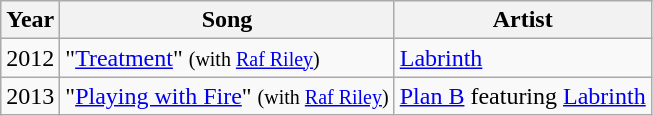<table class="wikitable">
<tr>
<th>Year</th>
<th>Song</th>
<th>Artist</th>
</tr>
<tr>
<td>2012</td>
<td>"<a href='#'>Treatment</a>" <small>(with <a href='#'>Raf Riley</a>)</small></td>
<td><a href='#'>Labrinth</a></td>
</tr>
<tr>
<td>2013</td>
<td>"<a href='#'>Playing with Fire</a>" <small>(with <a href='#'>Raf Riley</a>)</small></td>
<td><a href='#'>Plan B</a> featuring <a href='#'>Labrinth</a></td>
</tr>
</table>
